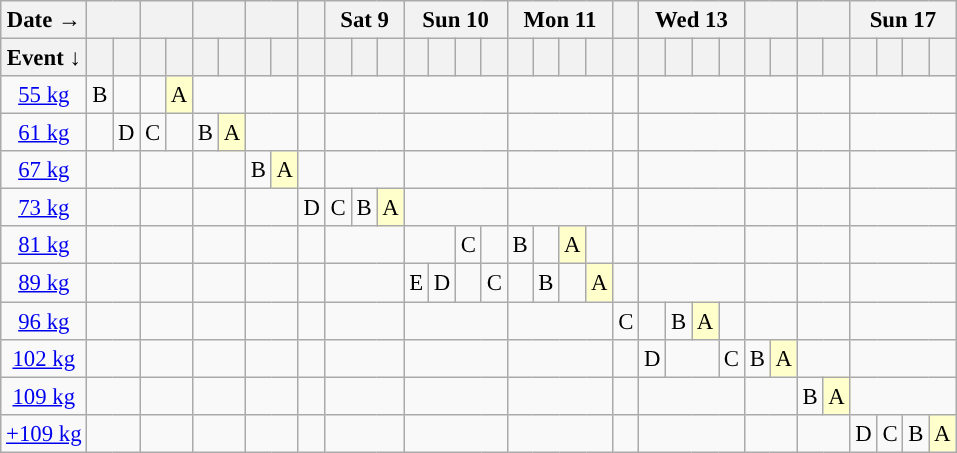<table class="wikitable" style="text-align:center; font-size:95%">
<tr>
<th>Date →</th>
<th colspan=2></th>
<th colspan=2></th>
<th colspan=2></th>
<th colspan=2></th>
<th></th>
<th colspan=3>Sat 9</th>
<th colspan=4>Sun 10</th>
<th colspan=4>Mon 11</th>
<th></th>
<th colspan=4>Wed 13</th>
<th colspan=2></th>
<th colspan=2></th>
<th colspan=4>Sun 17</th>
</tr>
<tr>
<th>Event ↓</th>
<th></th>
<th></th>
<th></th>
<th></th>
<th></th>
<th></th>
<th></th>
<th></th>
<th></th>
<th></th>
<th></th>
<th></th>
<th></th>
<th></th>
<th></th>
<th></th>
<th></th>
<th></th>
<th></th>
<th></th>
<th></th>
<th></th>
<th></th>
<th></th>
<th></th>
<th></th>
<th></th>
<th></th>
<th></th>
<th></th>
<th></th>
<th></th>
<th></th>
</tr>
<tr>
<td><a href='#'>55 kg</a></td>
<td>B</td>
<td></td>
<td></td>
<td style="background-color:#ffffcc;">A</td>
<td colspan=2></td>
<td colspan=2></td>
<td></td>
<td colspan=3></td>
<td colspan=4></td>
<td colspan=4></td>
<td></td>
<td colspan=4></td>
<td colspan=2></td>
<td colspan=2></td>
<td colspan=4></td>
</tr>
<tr>
<td><a href='#'>61 kg</a></td>
<td></td>
<td>D</td>
<td>C</td>
<td></td>
<td>B</td>
<td style="background-color:#ffffcc;">A</td>
<td colspan=2></td>
<td></td>
<td colspan=3></td>
<td colspan=4></td>
<td colspan=4></td>
<td></td>
<td colspan=4></td>
<td colspan=2></td>
<td colspan=2></td>
<td colspan=4></td>
</tr>
<tr>
<td><a href='#'>67 kg</a></td>
<td colspan=2></td>
<td colspan=2></td>
<td colspan=2></td>
<td>B</td>
<td style="background-color:#ffffcc;">A</td>
<td></td>
<td colspan=3></td>
<td colspan=4></td>
<td colspan=4></td>
<td></td>
<td colspan=4></td>
<td colspan=2></td>
<td colspan=2></td>
<td colspan=4></td>
</tr>
<tr>
<td><a href='#'>73 kg</a></td>
<td colspan=2></td>
<td colspan=2></td>
<td colspan=2></td>
<td colspan=2></td>
<td>D</td>
<td>C</td>
<td>B</td>
<td style="background-color:#ffffcc;">A</td>
<td colspan=4></td>
<td colspan=4></td>
<td></td>
<td colspan=4></td>
<td colspan=2></td>
<td colspan=2></td>
<td colspan=4></td>
</tr>
<tr>
<td><a href='#'>81 kg</a></td>
<td colspan=2></td>
<td colspan=2></td>
<td colspan=2></td>
<td colspan=2></td>
<td></td>
<td colspan=3></td>
<td colspan=2></td>
<td>C</td>
<td></td>
<td>B</td>
<td></td>
<td style="background-color:#ffffcc;">A</td>
<td></td>
<td></td>
<td colspan=4></td>
<td colspan=2></td>
<td colspan=2></td>
<td colspan=4></td>
</tr>
<tr>
<td><a href='#'>89 kg</a></td>
<td colspan=2></td>
<td colspan=2></td>
<td colspan=2></td>
<td colspan=2></td>
<td></td>
<td colspan=3></td>
<td>E</td>
<td>D</td>
<td></td>
<td>C</td>
<td></td>
<td>B</td>
<td></td>
<td style="background-color:#ffffcc;">A</td>
<td></td>
<td colspan=4></td>
<td colspan=2></td>
<td colspan=2></td>
<td colspan=4></td>
</tr>
<tr>
<td><a href='#'>96 kg</a></td>
<td colspan=2></td>
<td colspan=2></td>
<td colspan=2></td>
<td colspan=2></td>
<td></td>
<td colspan=3></td>
<td colspan=4></td>
<td colspan=4></td>
<td>C</td>
<td></td>
<td>B</td>
<td style="background-color:#ffffcc;">A</td>
<td></td>
<td colspan=2></td>
<td colspan=2></td>
<td colspan=4></td>
</tr>
<tr>
<td><a href='#'>102 kg</a></td>
<td colspan=2></td>
<td colspan=2></td>
<td colspan=2></td>
<td colspan=2></td>
<td></td>
<td colspan=3></td>
<td colspan=4></td>
<td colspan=4></td>
<td></td>
<td>D</td>
<td colspan=2></td>
<td>C</td>
<td>B</td>
<td style="background-color:#ffffcc;">A</td>
<td colspan=2></td>
<td colspan=4></td>
</tr>
<tr>
<td><a href='#'>109 kg</a></td>
<td colspan=2></td>
<td colspan=2></td>
<td colspan=2></td>
<td colspan=2></td>
<td></td>
<td colspan=3></td>
<td colspan=4></td>
<td colspan=4></td>
<td></td>
<td colspan=4></td>
<td colspan=2></td>
<td>B</td>
<td style="background-color:#ffffcc;">A</td>
<td colspan=4></td>
</tr>
<tr>
<td><a href='#'>+109 kg</a></td>
<td colspan=2></td>
<td colspan=2></td>
<td colspan=2></td>
<td colspan=2></td>
<td></td>
<td colspan=3></td>
<td colspan=4></td>
<td colspan=4></td>
<td></td>
<td colspan=4></td>
<td colspan=2></td>
<td colspan=2></td>
<td>D</td>
<td>C</td>
<td>B</td>
<td style="background-color:#ffffcc;">A</td>
</tr>
</table>
